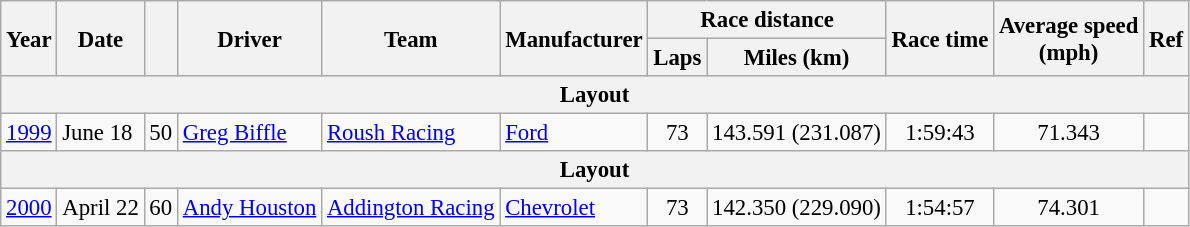<table class="wikitable" style="font-size: 95%;">
<tr>
<th rowspan=2>Year</th>
<th rowspan=2>Date</th>
<th rowspan=2></th>
<th rowspan=2>Driver</th>
<th rowspan=2>Team</th>
<th rowspan=2>Manufacturer</th>
<th colspan=2>Race distance</th>
<th rowspan=2>Race time</th>
<th rowspan=2>Average speed<br>(mph)</th>
<th rowspan=2>Ref</th>
</tr>
<tr>
<th>Laps</th>
<th>Miles (km)</th>
</tr>
<tr>
<th colspan=13> Layout</th>
</tr>
<tr>
<td><a href='#'>1999</a></td>
<td>June 18</td>
<td align=center>50</td>
<td><a href='#'>Greg Biffle</a></td>
<td><a href='#'>Roush Racing</a></td>
<td><a href='#'>Ford</a></td>
<td align=center>73</td>
<td align=center>143.591 (231.087)</td>
<td align=center>1:59:43</td>
<td align=center>71.343</td>
<td align=center></td>
</tr>
<tr>
<th colspan=13> Layout</th>
</tr>
<tr>
<td><a href='#'>2000</a></td>
<td>April 22</td>
<td align=center>60</td>
<td><a href='#'>Andy Houston</a></td>
<td><a href='#'>Addington Racing</a></td>
<td><a href='#'>Chevrolet</a></td>
<td align=center>73</td>
<td align=center>142.350 (229.090)</td>
<td align=center>1:54:57</td>
<td align=center>74.301</td>
<td align=center></td>
</tr>
</table>
